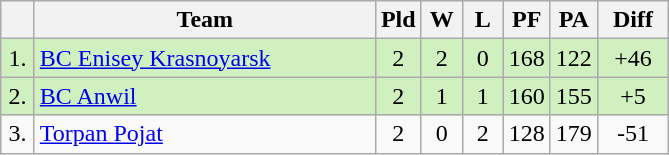<table class="wikitable" style="text-align:center">
<tr>
<th width=15></th>
<th width=220>Team</th>
<th width=20>Pld</th>
<th width=20>W</th>
<th width=20>L</th>
<th width=20>PF</th>
<th width=20>PA</th>
<th width=40>Diff</th>
</tr>
<tr bgcolor="D0F0C0">
<td>1.</td>
<td align=left> <a href='#'>BC Enisey Krasnoyarsk</a></td>
<td>2</td>
<td>2</td>
<td>0</td>
<td>168</td>
<td>122</td>
<td>+46</td>
</tr>
<tr bgcolor="D0F0C0">
<td>2.</td>
<td align=left> <a href='#'>BC Anwil</a></td>
<td>2</td>
<td>1</td>
<td>1</td>
<td>160</td>
<td>155</td>
<td>+5</td>
</tr>
<tr>
<td>3.</td>
<td align=left> <a href='#'>Torpan Pojat</a></td>
<td>2</td>
<td>0</td>
<td>2</td>
<td>128</td>
<td>179</td>
<td>-51</td>
</tr>
</table>
